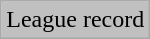<table class="wikitable">
<tr>
<td style="background:silver;">League record</td>
</tr>
</table>
